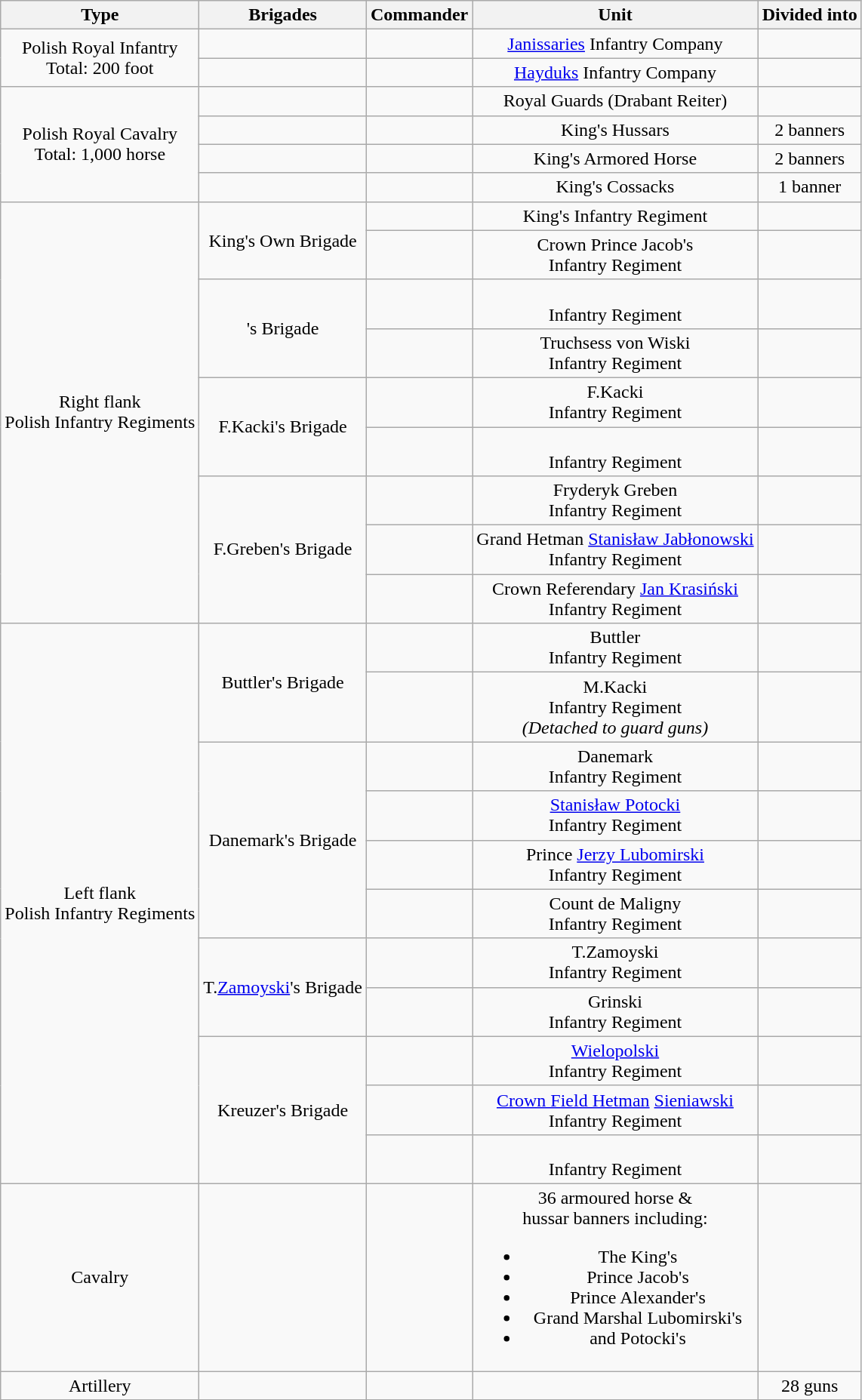<table class="wikitable mw-collapsible" style="text-align:center" ;>
<tr>
<th>Type</th>
<th>Brigades</th>
<th>Commander</th>
<th>Unit</th>
<th>Divided into</th>
</tr>
<tr>
<td rowspan="2">Polish Royal Infantry<br>Total: 200 foot</td>
<td></td>
<td></td>
<td><a href='#'>Janissaries</a> Infantry Company</td>
<td></td>
</tr>
<tr>
<td></td>
<td></td>
<td><a href='#'>Hayduks</a> Infantry Company</td>
<td></td>
</tr>
<tr>
<td rowspan="4">Polish Royal Cavalry<br>Total: 1,000 horse</td>
<td></td>
<td></td>
<td>Royal Guards (Drabant Reiter)</td>
<td></td>
</tr>
<tr>
<td></td>
<td></td>
<td>King's Hussars</td>
<td>2 banners</td>
</tr>
<tr>
<td></td>
<td></td>
<td>King's Armored Horse</td>
<td>2 banners</td>
</tr>
<tr>
<td></td>
<td></td>
<td>King's Cossacks</td>
<td>1 banner</td>
</tr>
<tr>
<td rowspan="9">Right flank<br>Polish Infantry Regiments</td>
<td rowspan="2">King's Own Brigade</td>
<td></td>
<td>King's Infantry Regiment</td>
<td></td>
</tr>
<tr>
<td></td>
<td>Crown Prince Jacob's<br>Infantry Regiment</td>
<td></td>
</tr>
<tr>
<td rowspan="2">'s Brigade</td>
<td></td>
<td><br>Infantry Regiment</td>
<td></td>
</tr>
<tr>
<td></td>
<td>Truchsess von Wiski<br>Infantry Regiment</td>
<td></td>
</tr>
<tr>
<td rowspan="2">F.Kacki's Brigade</td>
<td></td>
<td>F.Kacki<br>Infantry Regiment</td>
<td></td>
</tr>
<tr>
<td></td>
<td><br>Infantry Regiment</td>
<td></td>
</tr>
<tr>
<td rowspan="3">F.Greben's Brigade</td>
<td></td>
<td>Fryderyk Greben<br>Infantry Regiment</td>
<td></td>
</tr>
<tr>
<td></td>
<td>Grand Hetman <a href='#'>Stanisław Jabłonowski</a><br>Infantry Regiment</td>
<td></td>
</tr>
<tr>
<td></td>
<td>Crown Referendary <a href='#'>Jan Krasiński</a><br>Infantry Regiment</td>
<td></td>
</tr>
<tr>
<td rowspan="11">Left flank<br>Polish Infantry Regiments</td>
<td rowspan="2">Buttler's Brigade</td>
<td></td>
<td>Buttler<br>Infantry Regiment</td>
<td></td>
</tr>
<tr>
<td></td>
<td>M.Kacki<br>Infantry Regiment<br><em>(Detached to guard guns)</em></td>
<td></td>
</tr>
<tr>
<td rowspan="4">Danemark's Brigade</td>
<td></td>
<td>Danemark<br>Infantry Regiment</td>
<td></td>
</tr>
<tr>
<td></td>
<td><a href='#'>Stanisław Potocki</a><br>Infantry Regiment</td>
<td></td>
</tr>
<tr>
<td></td>
<td>Prince <a href='#'>Jerzy Lubomirski</a><br>Infantry Regiment</td>
<td></td>
</tr>
<tr>
<td></td>
<td>Count de Maligny<br>Infantry Regiment</td>
<td></td>
</tr>
<tr>
<td rowspan="2">T.<a href='#'>Zamoyski</a>'s Brigade</td>
<td></td>
<td>T.Zamoyski<br>Infantry Regiment</td>
<td></td>
</tr>
<tr>
<td></td>
<td>Grinski<br>Infantry Regiment</td>
<td></td>
</tr>
<tr>
<td rowspan="3">Kreuzer's Brigade</td>
<td></td>
<td><a href='#'>Wielopolski</a><br>Infantry Regiment</td>
<td></td>
</tr>
<tr>
<td></td>
<td><a href='#'>Crown Field Hetman</a> <a href='#'>Sieniawski</a><br>Infantry Regiment</td>
<td></td>
</tr>
<tr>
<td></td>
<td><br>Infantry Regiment</td>
<td></td>
</tr>
<tr>
<td>Cavalry</td>
<td></td>
<td></td>
<td>36 armoured horse &<br>hussar banners including:<ul><li>The King's</li><li>Prince Jacob's</li><li>Prince Alexander's</li><li>Grand Marshal Lubomirski's</li><li>and Potocki's</li></ul></td>
<td></td>
</tr>
<tr>
<td>Artillery</td>
<td></td>
<td></td>
<td></td>
<td>28 guns</td>
</tr>
</table>
